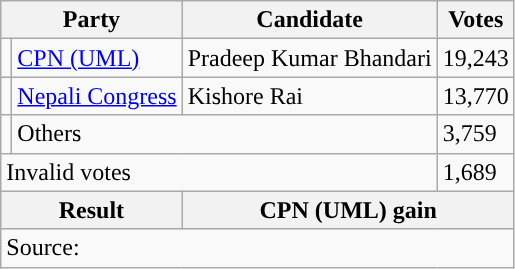<table class="wikitable">
<tr>
<th colspan="2">Party</th>
<th>Candidate</th>
<th>Votes</th>
</tr>
<tr>
<td style="background-color:"></td>
<td><a href='#'>CPN (UML)</a></td>
<td>Pradeep Kumar Bhandari</td>
<td>19,243</td>
</tr>
<tr>
<td style="background-color:"></td>
<td><a href='#'>Nepali Congress</a></td>
<td>Kishore Rai</td>
<td>13,770</td>
</tr>
<tr>
<td></td>
<td colspan="2">Others</td>
<td>3,759</td>
</tr>
<tr>
<td colspan="3">Invalid votes</td>
<td>1,689</td>
</tr>
<tr>
<th colspan="2">Result</th>
<th colspan="2">CPN (UML) gain</th>
</tr>
<tr>
<td colspan="4">Source: </td>
</tr>
</table>
